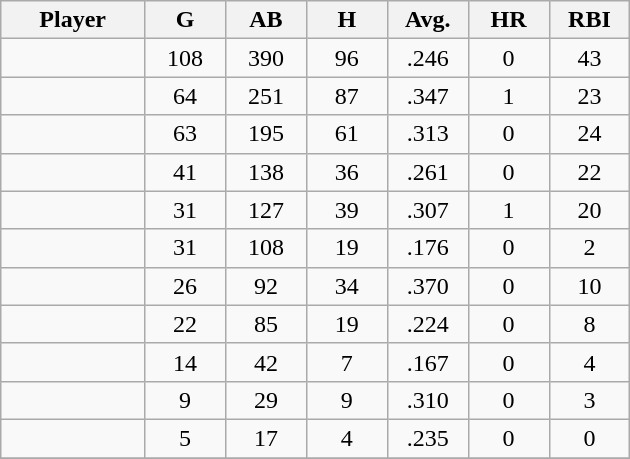<table class="wikitable sortable">
<tr>
<th bgcolor="#DDDDFF" width="16%">Player</th>
<th bgcolor="#DDDDFF" width="9%">G</th>
<th bgcolor="#DDDDFF" width="9%">AB</th>
<th bgcolor="#DDDDFF" width="9%">H</th>
<th bgcolor="#DDDDFF" width="9%">Avg.</th>
<th bgcolor="#DDDDFF" width="9%">HR</th>
<th bgcolor="#DDDDFF" width="9%">RBI</th>
</tr>
<tr align="center">
<td></td>
<td>108</td>
<td>390</td>
<td>96</td>
<td>.246</td>
<td>0</td>
<td>43</td>
</tr>
<tr align="center">
<td></td>
<td>64</td>
<td>251</td>
<td>87</td>
<td>.347</td>
<td>1</td>
<td>23</td>
</tr>
<tr align="center">
<td></td>
<td>63</td>
<td>195</td>
<td>61</td>
<td>.313</td>
<td>0</td>
<td>24</td>
</tr>
<tr align="center">
<td></td>
<td>41</td>
<td>138</td>
<td>36</td>
<td>.261</td>
<td>0</td>
<td>22</td>
</tr>
<tr align="center">
<td></td>
<td>31</td>
<td>127</td>
<td>39</td>
<td>.307</td>
<td>1</td>
<td>20</td>
</tr>
<tr align="center">
<td></td>
<td>31</td>
<td>108</td>
<td>19</td>
<td>.176</td>
<td>0</td>
<td>2</td>
</tr>
<tr align="center">
<td></td>
<td>26</td>
<td>92</td>
<td>34</td>
<td>.370</td>
<td>0</td>
<td>10</td>
</tr>
<tr align="center">
<td></td>
<td>22</td>
<td>85</td>
<td>19</td>
<td>.224</td>
<td>0</td>
<td>8</td>
</tr>
<tr align="center">
<td></td>
<td>14</td>
<td>42</td>
<td>7</td>
<td>.167</td>
<td>0</td>
<td>4</td>
</tr>
<tr align="center">
<td></td>
<td>9</td>
<td>29</td>
<td>9</td>
<td>.310</td>
<td>0</td>
<td>3</td>
</tr>
<tr align="center">
<td></td>
<td>5</td>
<td>17</td>
<td>4</td>
<td>.235</td>
<td>0</td>
<td>0</td>
</tr>
<tr align="center">
</tr>
</table>
